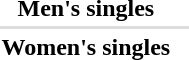<table>
<tr>
<th scope="row" rowspan=2>Men's singles</th>
<td rowspan=2></td>
<td rowspan=2></td>
<td></td>
</tr>
<tr>
<td></td>
</tr>
<tr bgcolor=#DDDDDD>
<td colspan=4></td>
</tr>
<tr>
<th scope="row" rowspan=2>Women's singles</th>
<td rowspan=2></td>
<td rowspan=2></td>
<td></td>
</tr>
<tr>
<td></td>
</tr>
</table>
